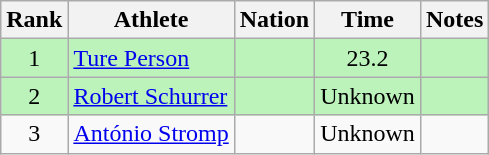<table class="wikitable sortable" style="text-align:center">
<tr>
<th>Rank</th>
<th>Athlete</th>
<th>Nation</th>
<th>Time</th>
<th>Notes</th>
</tr>
<tr bgcolor=bbf3bb>
<td>1</td>
<td align=left><a href='#'>Ture Person</a></td>
<td align=left></td>
<td>23.2</td>
<td></td>
</tr>
<tr bgcolor=bbf3bb>
<td>2</td>
<td align=left><a href='#'>Robert Schurrer</a></td>
<td align=left></td>
<td data-sort-value=30.0>Unknown</td>
<td></td>
</tr>
<tr>
<td>3</td>
<td align=left><a href='#'>António Stromp</a></td>
<td align=left></td>
<td data-sort-value=30.0>Unknown</td>
<td></td>
</tr>
</table>
